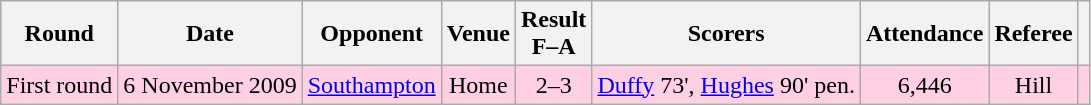<table class="wikitable" style="text-align:center">
<tr>
<th>Round</th>
<th>Date</th>
<th>Opponent</th>
<th>Venue</th>
<th>Result<br>F–A</th>
<th>Scorers</th>
<th>Attendance</th>
<th>Referee</th>
<th></th>
</tr>
<tr bgcolor="#ffd0e3">
<td>First round</td>
<td>6 November 2009</td>
<td><a href='#'>Southampton</a></td>
<td>Home</td>
<td>2–3</td>
<td><a href='#'>Duffy</a> 73', <a href='#'>Hughes</a> 90' pen.</td>
<td>6,446</td>
<td>Hill</td>
<td></td>
</tr>
</table>
